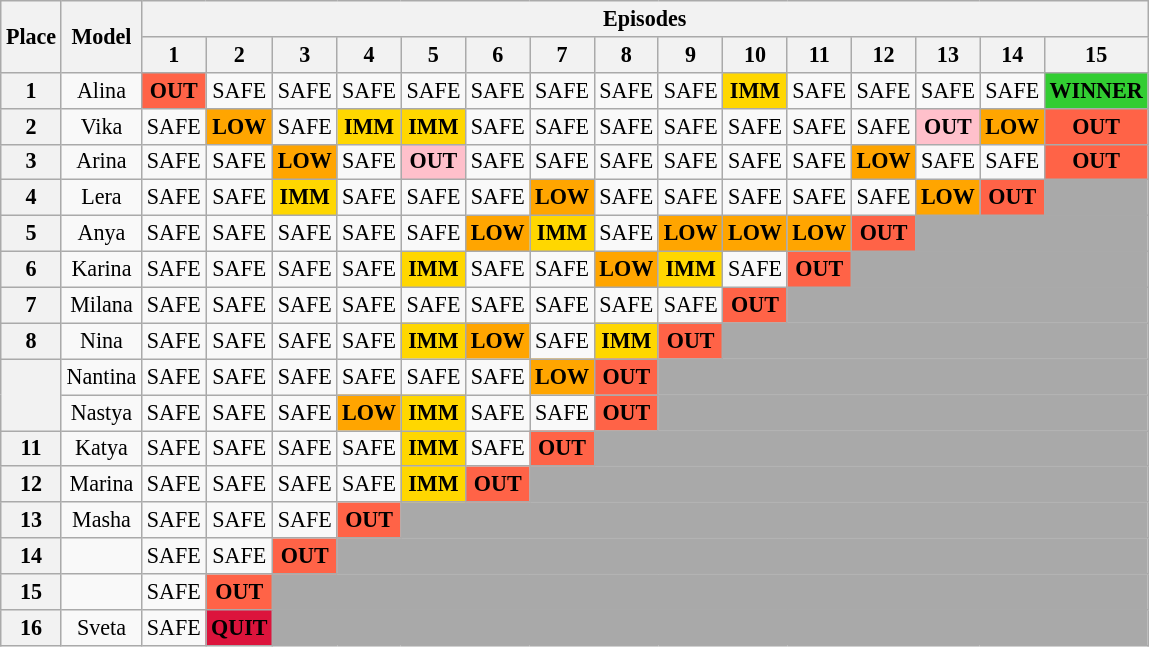<table class="wikitable" style="text-align:center; font-size:92%">
<tr>
<th rowspan="2">Place</th>
<th rowspan="2">Model</th>
<th colspan="16">Episodes</th>
</tr>
<tr>
<th>1</th>
<th>2</th>
<th>3</th>
<th>4</th>
<th>5</th>
<th>6</th>
<th>7</th>
<th>8</th>
<th>9</th>
<th>10</th>
<th>11</th>
<th>12</th>
<th>13</th>
<th>14</th>
<th colspan=2>15</th>
</tr>
<tr>
<th>1</th>
<td>Alina</td>
<td style="background:tomato"><strong>OUT</strong></td>
<td>SAFE</td>
<td>SAFE</td>
<td>SAFE</td>
<td>SAFE</td>
<td>SAFE</td>
<td>SAFE</td>
<td>SAFE</td>
<td>SAFE</td>
<td style="background:gold"><strong>IMM</strong></td>
<td>SAFE</td>
<td>SAFE</td>
<td>SAFE</td>
<td>SAFE</td>
<td style="background:limegreen"><strong>WINNER</strong></td>
</tr>
<tr>
<th>2</th>
<td>Vika</td>
<td>SAFE</td>
<td style="background:orange"><strong>LOW</strong></td>
<td>SAFE</td>
<td style="background:gold"><strong>IMM</strong></td>
<td style="background:gold"><strong>IMM</strong></td>
<td>SAFE</td>
<td>SAFE</td>
<td>SAFE</td>
<td>SAFE</td>
<td>SAFE</td>
<td>SAFE</td>
<td>SAFE</td>
<td style="background:pink"><strong>OUT</strong></td>
<td style="background:orange"><strong>LOW</strong></td>
<td style="background:tomato"><strong>OUT</strong></td>
</tr>
<tr>
<th>3</th>
<td>Arina</td>
<td>SAFE</td>
<td>SAFE</td>
<td style="background:orange"><strong>LOW</strong></td>
<td>SAFE</td>
<td style="background:pink"><strong>OUT</strong></td>
<td>SAFE</td>
<td>SAFE</td>
<td>SAFE</td>
<td>SAFE</td>
<td>SAFE</td>
<td>SAFE</td>
<td style="background:orange"><strong>LOW</strong></td>
<td>SAFE</td>
<td>SAFE</td>
<td style="background:tomato"><strong>OUT</strong></td>
</tr>
<tr>
<th>4</th>
<td>Lera</td>
<td>SAFE</td>
<td>SAFE</td>
<td style="background:gold"><strong>IMM</strong></td>
<td>SAFE</td>
<td>SAFE</td>
<td>SAFE</td>
<td style="background:orange"><strong>LOW</strong></td>
<td>SAFE</td>
<td>SAFE</td>
<td>SAFE</td>
<td>SAFE</td>
<td>SAFE</td>
<td style="background:orange"><strong>LOW</strong></td>
<td style="background:tomato"><strong>OUT</strong></td>
<td colspan="2" style="background:darkgray"></td>
</tr>
<tr>
<th>5</th>
<td>Anya</td>
<td>SAFE</td>
<td>SAFE</td>
<td>SAFE</td>
<td>SAFE</td>
<td>SAFE</td>
<td style="background:orange"><strong>LOW</strong></td>
<td style="background:gold"><strong>IMM</strong></td>
<td>SAFE</td>
<td style="background:orange"><strong>LOW</strong></td>
<td style="background:orange"><strong>LOW</strong></td>
<td style="background:orange"><strong>LOW</strong></td>
<td style="background:tomato"><strong>OUT</strong></td>
<td colspan="4" style="background:darkgray"></td>
</tr>
<tr>
<th>6</th>
<td>Karina</td>
<td>SAFE</td>
<td>SAFE</td>
<td>SAFE</td>
<td>SAFE</td>
<td style="background:gold"><strong>IMM</strong></td>
<td>SAFE</td>
<td>SAFE</td>
<td style="background:orange"><strong>LOW</strong></td>
<td style="background:gold"><strong>IMM</strong></td>
<td>SAFE</td>
<td style="background:tomato"><strong>OUT</strong></td>
<td colspan="5" style="background:darkgray"></td>
</tr>
<tr>
<th>7</th>
<td>Milana</td>
<td>SAFE</td>
<td>SAFE</td>
<td>SAFE</td>
<td>SAFE</td>
<td>SAFE</td>
<td>SAFE</td>
<td>SAFE</td>
<td>SAFE</td>
<td>SAFE</td>
<td style="background:tomato"><strong>OUT</strong></td>
<td colspan="6" style="background:darkgray"></td>
</tr>
<tr>
<th>8</th>
<td>Nina</td>
<td>SAFE</td>
<td>SAFE</td>
<td>SAFE</td>
<td>SAFE</td>
<td style="background:gold"><strong>IMM</strong></td>
<td style="background:orange"><strong>LOW</strong></td>
<td>SAFE</td>
<td style="background:gold"><strong>IMM</strong></td>
<td style="background:tomato"><strong>OUT</strong></td>
<td colspan="7" style="background:darkgray"></td>
</tr>
<tr>
<th rowspan=2></th>
<td>Nantina</td>
<td>SAFE</td>
<td>SAFE</td>
<td>SAFE</td>
<td>SAFE</td>
<td>SAFE</td>
<td>SAFE</td>
<td style="background:orange"><strong>LOW</strong></td>
<td style="background:tomato"><strong>OUT</strong></td>
<td colspan="8" style="background:darkgray"></td>
</tr>
<tr>
<td>Nastya</td>
<td>SAFE</td>
<td>SAFE</td>
<td>SAFE</td>
<td style="background:orange"><strong>LOW</strong></td>
<td style="background:gold"><strong>IMM</strong></td>
<td>SAFE</td>
<td>SAFE</td>
<td style="background:tomato"><strong>OUT</strong></td>
<td colspan="8" style="background:darkgray"></td>
</tr>
<tr>
<th>11</th>
<td>Katya</td>
<td>SAFE</td>
<td>SAFE</td>
<td>SAFE</td>
<td>SAFE</td>
<td style="background:gold"><strong>IMM</strong></td>
<td>SAFE</td>
<td style="background:tomato"><strong>OUT</strong></td>
<td colspan="9" style="background:darkgray"></td>
</tr>
<tr>
<th>12</th>
<td>Marina</td>
<td>SAFE</td>
<td>SAFE</td>
<td>SAFE</td>
<td>SAFE</td>
<td style="background:gold"><strong>IMM</strong></td>
<td style="background:tomato"><strong>OUT</strong></td>
<td colspan="10" style="background:darkgray"></td>
</tr>
<tr>
<th>13</th>
<td>Masha</td>
<td>SAFE</td>
<td>SAFE</td>
<td>SAFE</td>
<td style="background:tomato"><strong>OUT</strong></td>
<td colspan="12" style="background:darkgray"></td>
</tr>
<tr>
<th>14</th>
<td></td>
<td>SAFE</td>
<td>SAFE</td>
<td style="background:tomato"><strong>OUT</strong></td>
<td colspan="13" style="background:darkgray"></td>
</tr>
<tr>
<th>15</th>
<td></td>
<td>SAFE</td>
<td style="background:tomato"><strong>OUT</strong></td>
<td colspan="14" style="background:darkgray"></td>
</tr>
<tr>
<th>16</th>
<td>Sveta</td>
<td>SAFE</td>
<td style="background:crimson;"><span><strong>QUIT</strong></span></td>
<td colspan="15" style="background:darkgray"></td>
</tr>
</table>
